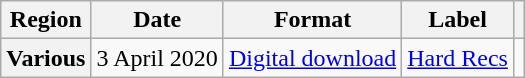<table class="wikitable plainrowheaders">
<tr>
<th>Region</th>
<th>Date</th>
<th>Format</th>
<th>Label</th>
<th></th>
</tr>
<tr>
<th scope="row">Various</th>
<td>3 April 2020</td>
<td><a href='#'>Digital download</a></td>
<td><a href='#'>Hard Recs</a></td>
<td style="text-align:center;"></td>
</tr>
</table>
